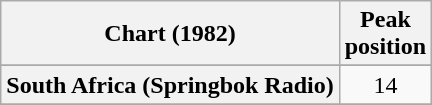<table class="wikitable sortable plainrowheaders" style="text-align:center">
<tr>
<th>Chart (1982)</th>
<th>Peak<br>position</th>
</tr>
<tr>
</tr>
<tr>
</tr>
<tr>
</tr>
<tr>
</tr>
<tr>
<th scope="row">South Africa (Springbok Radio)</th>
<td>14</td>
</tr>
<tr>
</tr>
</table>
